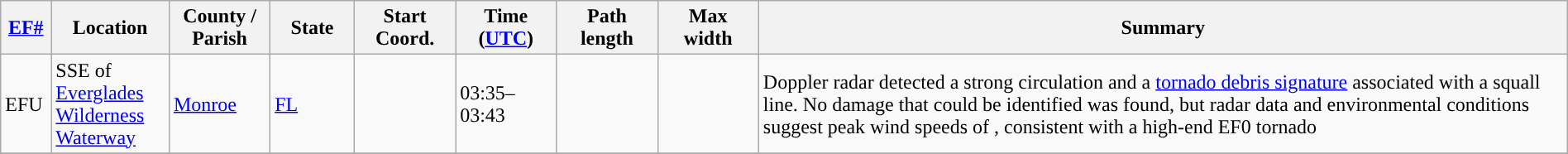<table class="wikitable sortable" style="width:100%;">
<tr>
<th scope="col"  style="width:3%; text-align:center;"><a href='#'>EF#</a></th>
<th scope="col"  style="width:7%; text-align:center;" class="unsortable">Location</th>
<th scope="col"  style="width:6%; text-align:center;" class="unsortable">County / Parish</th>
<th scope="col"  style="width:5%; text-align:center;">State</th>
<th scope="col"  style="width:6%; text-align:center;">Start Coord.</th>
<th scope="col"  style="width:6%; text-align:center;">Time (<a href='#'>UTC</a>)</th>
<th scope="col"  style="width:6%; text-align:center;">Path length</th>
<th scope="col"  style="width:6%; text-align:center;">Max width</th>
<th scope="col" class="unsortable" style="width:48%; text-align:center;">Summary</th>
</tr>
<tr>
<td>EFU</td>
<td>SSE of <a href='#'>Everglades Wilderness Waterway</a></td>
<td><a href='#'>Monroe</a></td>
<td><a href='#'>FL</a></td>
<td></td>
<td>03:35–03:43</td>
<td></td>
<td></td>
<td>Doppler radar detected a strong circulation and a <a href='#'>tornado debris signature</a> associated with a squall line. No damage that could be identified was found, but radar data and environmental conditions suggest peak wind speeds of , consistent with a high-end EF0 tornado </td>
</tr>
<tr>
</tr>
</table>
